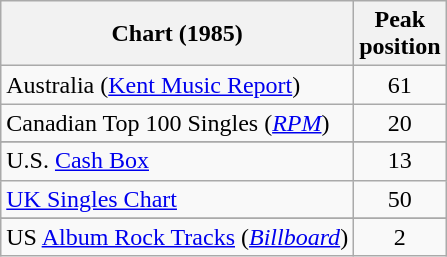<table class="wikitable sortable">
<tr>
<th>Chart (1985)</th>
<th>Peak<br>position</th>
</tr>
<tr>
<td>Australia (<a href='#'>Kent Music Report</a>)</td>
<td style="text-align:center;">61</td>
</tr>
<tr>
<td>Canadian Top 100 Singles (<em><a href='#'>RPM</a></em>)</td>
<td style="text-align:center;">20</td>
</tr>
<tr>
</tr>
<tr>
<td align=“left”>U.S. <a href='#'>Cash Box</a></td>
<td style="text-align:center;">13</td>
</tr>
<tr>
<td><a href='#'>UK Singles Chart</a></td>
<td style="text-align:center;">50</td>
</tr>
<tr>
</tr>
<tr>
<td>US <a href='#'>Album Rock Tracks</a> (<a href='#'><em>Billboard</em></a>)</td>
<td style="text-align:center;">2</td>
</tr>
</table>
